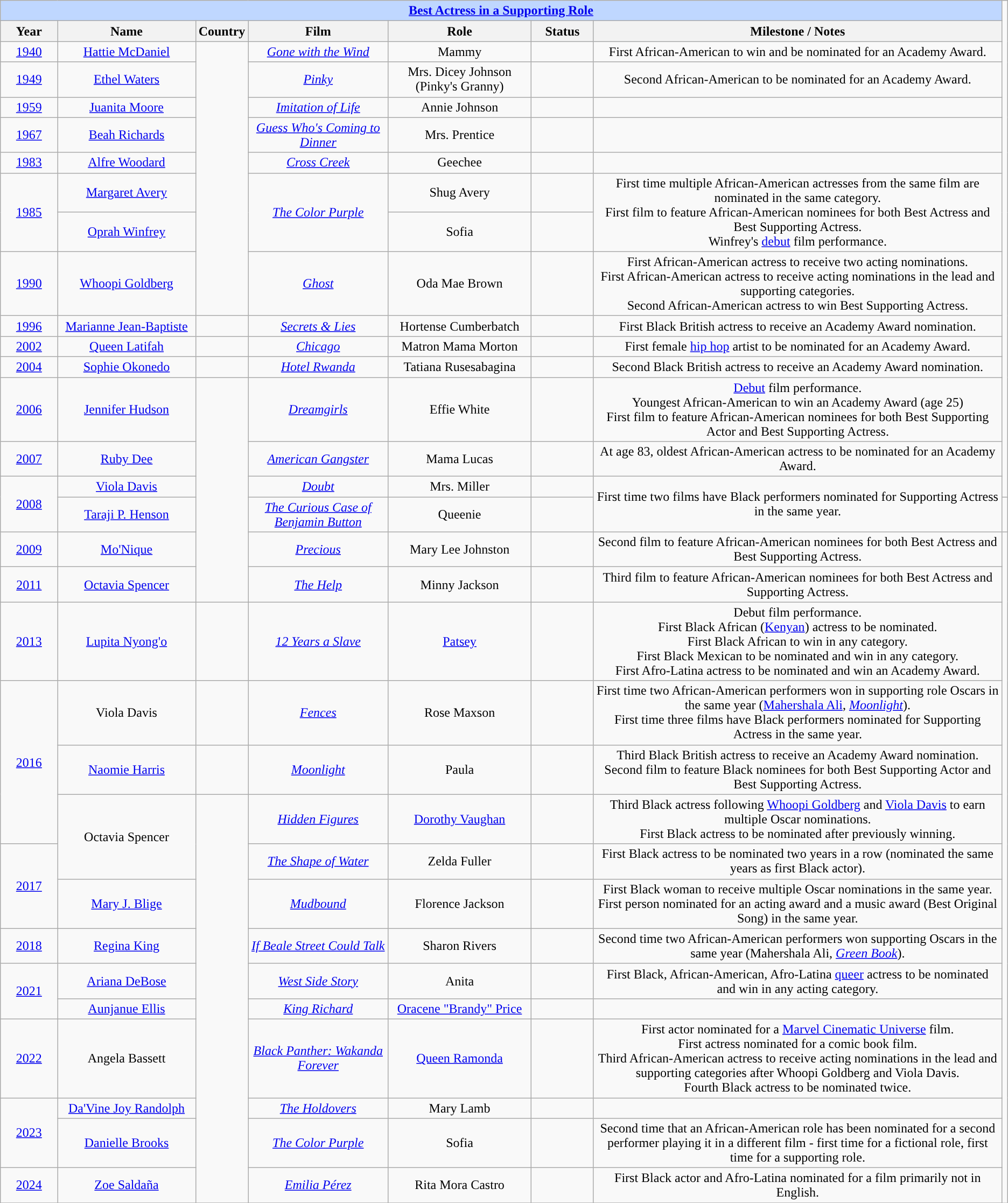<table class="wikitable" style="text-align: center">
<tr style="background:#bfd7ff;">
<td colspan="7" style="text-align:center;"><strong><a href='#'>Best Actress in a Supporting Role</a></strong></td>
</tr>
<tr style="background:#ebf5ff;">
<th style="width:075px;">Year</th>
<th style="width:200px;">Name</th>
<th style="width:50px;">Country</th>
<th style="width:200px;">Film</th>
<th style="width:200px;">Role</th>
<th style="width:080px;">Status</th>
<th style="width:650px;">Milestone / Notes</th>
</tr>
<tr>
<td><a href='#'>1940</a></td>
<td><a href='#'>Hattie McDaniel</a></td>
<td rowspan="8"><div></div></td>
<td><em><a href='#'>Gone with the Wind</a></em></td>
<td>Mammy</td>
<td></td>
<td>First African-American to win and be nominated for an Academy Award.</td>
</tr>
<tr>
<td><a href='#'>1949</a></td>
<td><a href='#'>Ethel Waters</a></td>
<td><em><a href='#'>Pinky</a></em></td>
<td>Mrs. Dicey Johnson (Pinky's Granny)</td>
<td></td>
<td>Second African-American to be nominated for an Academy Award.</td>
</tr>
<tr>
<td><a href='#'>1959</a></td>
<td><a href='#'>Juanita Moore</a></td>
<td><em><a href='#'>Imitation of Life</a></em></td>
<td>Annie Johnson</td>
<td></td>
<td></td>
</tr>
<tr>
<td><a href='#'>1967</a></td>
<td><a href='#'>Beah Richards</a></td>
<td><em><a href='#'>Guess Who's Coming to Dinner</a></em></td>
<td>Mrs. Prentice</td>
<td></td>
<td></td>
</tr>
<tr>
<td><a href='#'>1983</a></td>
<td><a href='#'>Alfre Woodard</a></td>
<td><em><a href='#'>Cross Creek</a></em></td>
<td>Geechee</td>
<td></td>
<td></td>
</tr>
<tr>
<td rowspan="2"><a href='#'>1985</a></td>
<td><a href='#'>Margaret Avery</a></td>
<td rowspan="2"><em><a href='#'>The Color Purple</a></em></td>
<td>Shug Avery</td>
<td></td>
<td rowspan="2">First time multiple African-American actresses from the same film are nominated in the same category. <br> First film to feature African-American nominees for both Best Actress and Best Supporting Actress. <br> Winfrey's <a href='#'>debut</a> film performance.</td>
</tr>
<tr>
<td><a href='#'>Oprah Winfrey</a></td>
<td>Sofia</td>
<td></td>
</tr>
<tr>
<td><a href='#'>1990</a></td>
<td><a href='#'>Whoopi Goldberg</a></td>
<td><em><a href='#'>Ghost</a></em></td>
<td>Oda Mae Brown</td>
<td></td>
<td>First African-American actress to receive two acting nominations.<br>First African-American actress to receive acting nominations in the lead and supporting categories.<br>Second African-American actress to win Best Supporting Actress.</td>
</tr>
<tr>
<td><a href='#'>1996</a></td>
<td><a href='#'>Marianne Jean-Baptiste</a></td>
<td><div></div></td>
<td><em><a href='#'>Secrets & Lies</a></em></td>
<td>Hortense Cumberbatch</td>
<td></td>
<td>First Black British actress to receive an Academy Award nomination.</td>
</tr>
<tr>
<td><a href='#'>2002</a></td>
<td><a href='#'>Queen Latifah</a></td>
<td><div></div></td>
<td><em><a href='#'>Chicago</a></em></td>
<td>Matron Mama Morton</td>
<td></td>
<td>First female <a href='#'>hip hop</a> artist to be nominated for an Academy Award.</td>
</tr>
<tr>
<td><a href='#'>2004</a></td>
<td><a href='#'>Sophie Okonedo</a></td>
<td><div></div></td>
<td><em><a href='#'>Hotel Rwanda</a></em></td>
<td>Tatiana Rusesabagina</td>
<td></td>
<td>Second Black British actress to receive an Academy Award nomination.</td>
</tr>
<tr>
<td><a href='#'>2006</a></td>
<td><a href='#'>Jennifer Hudson</a></td>
<td rowspan="6"><div></div></td>
<td><em><a href='#'>Dreamgirls</a></em></td>
<td>Effie White</td>
<td></td>
<td><a href='#'>Debut</a> film performance. <br> Youngest African-American to win an Academy Award (age 25) <br>First film to feature African-American nominees for both Best Supporting Actor and Best Supporting Actress.</td>
</tr>
<tr>
<td><a href='#'>2007</a></td>
<td><a href='#'>Ruby Dee</a></td>
<td><em><a href='#'>American Gangster</a></em></td>
<td>Mama Lucas</td>
<td></td>
<td>At age 83, oldest African-American actress to be nominated for an Academy Award.</td>
</tr>
<tr>
<td rowspan="2"><a href='#'>2008</a></td>
<td><a href='#'>Viola Davis</a></td>
<td><em><a href='#'>Doubt</a></em></td>
<td>Mrs. Miller</td>
<td></td>
<td rowspan="2">First time two films have Black performers nominated for Supporting Actress in the same year.</td>
</tr>
<tr>
<td><a href='#'>Taraji P. Henson</a></td>
<td><em><a href='#'>The Curious Case of Benjamin Button</a></em></td>
<td>Queenie</td>
<td></td>
<td></td>
</tr>
<tr>
<td><a href='#'>2009</a></td>
<td><a href='#'>Mo'Nique</a></td>
<td><em><a href='#'>Precious</a></em></td>
<td>Mary Lee Johnston</td>
<td></td>
<td>Second film to feature African-American nominees for both Best Actress and Best Supporting Actress.</td>
</tr>
<tr>
<td><a href='#'>2011</a></td>
<td><a href='#'>Octavia Spencer</a></td>
<td><em><a href='#'>The Help</a></em></td>
<td>Minny Jackson</td>
<td></td>
<td>Third film to feature African-American nominees for both Best Actress and Supporting Actress.</td>
</tr>
<tr>
<td><a href='#'>2013</a></td>
<td><a href='#'>Lupita Nyong'o</a></td>
<td><div></div><div></div></td>
<td><em><a href='#'>12 Years a Slave</a></em></td>
<td><a href='#'>Patsey</a></td>
<td></td>
<td>Debut film performance. <br>First Black African (<a href='#'>Kenyan</a>) actress to be nominated. <br>First Black African to win in any category.<br>First Black Mexican to be nominated and win in any category.<br>First Afro-Latina actress to be nominated and win an Academy Award.</td>
</tr>
<tr>
<td rowspan="3"><a href='#'>2016</a></td>
<td>Viola Davis</td>
<td><div></div></td>
<td><em><a href='#'>Fences</a></em></td>
<td>Rose Maxson</td>
<td></td>
<td>First time two African-American performers won in supporting role Oscars in the same year (<a href='#'>Mahershala Ali</a>, <em><a href='#'>Moonlight</a></em>).<br>First time three films have Black performers nominated for Supporting Actress in the same year.</td>
</tr>
<tr>
<td><a href='#'>Naomie Harris</a></td>
<td><div></div></td>
<td><em><a href='#'>Moonlight</a></em></td>
<td>Paula</td>
<td></td>
<td>Third Black British actress to receive an Academy Award nomination.<br>Second film to feature Black nominees for both Best Supporting Actor and Best Supporting Actress.</td>
</tr>
<tr>
<td rowspan="2">Octavia Spencer</td>
<td rowspan="10"><div></div></td>
<td><em><a href='#'>Hidden Figures</a></em></td>
<td><a href='#'>Dorothy Vaughan</a></td>
<td></td>
<td>Third Black actress following <a href='#'>Whoopi Goldberg</a> and <a href='#'>Viola Davis</a> to earn multiple Oscar nominations.<br>First Black actress to be nominated after previously winning.</td>
</tr>
<tr>
<td rowspan="2"><a href='#'>2017</a></td>
<td><em><a href='#'>The Shape of Water</a></em></td>
<td>Zelda Fuller</td>
<td></td>
<td First Black actress to be nominated twice after previously winning.>First Black actress to be nominated two years in a row (nominated the same years as first Black actor).</td>
</tr>
<tr>
<td><a href='#'>Mary J. Blige</a></td>
<td><em><a href='#'>Mudbound</a></em></td>
<td>Florence Jackson</td>
<td></td>
<td>First Black woman to receive multiple Oscar nominations in the same year.<br>First person nominated for an acting award and a music award (Best Original Song) in the same year.</td>
</tr>
<tr>
<td><a href='#'>2018</a></td>
<td><a href='#'>Regina King</a></td>
<td><em><a href='#'>If Beale Street Could Talk</a></em></td>
<td>Sharon Rivers</td>
<td></td>
<td>Second time two African-American performers won supporting Oscars in the same year (Mahershala Ali, <em><a href='#'>Green Book</a></em>).</td>
</tr>
<tr>
<td rowspan="2"><a href='#'>2021</a></td>
<td><a href='#'>Ariana DeBose</a></td>
<td><em><a href='#'>West Side Story</a></em></td>
<td>Anita</td>
<td></td>
<td>First Black, African-American, Afro-Latina <a href='#'>queer</a> actress to be nominated and win in any acting category.</td>
</tr>
<tr>
<td><a href='#'>Aunjanue Ellis</a></td>
<td><em><a href='#'>King Richard</a></em></td>
<td><a href='#'>Oracene "Brandy" Price</a></td>
<td></td>
<td></td>
</tr>
<tr>
<td rowspan="1"><a href='#'>2022</a></td>
<td>Angela Bassett</td>
<td><em><a href='#'>Black Panther: Wakanda Forever</a></em></td>
<td><a href='#'>Queen Ramonda</a></td>
<td></td>
<td>First actor nominated for a <a href='#'>Marvel Cinematic Universe</a> film. <br>First actress nominated for a comic book film.<br>Third African-American actress to receive acting nominations in the lead and supporting categories after Whoopi Goldberg and Viola Davis.<br>Fourth Black actress to be nominated twice.</td>
</tr>
<tr>
<td rowspan="2"><a href='#'>2023</a></td>
<td><a href='#'>Da'Vine Joy Randolph</a></td>
<td><em><a href='#'>The Holdovers</a></em></td>
<td>Mary Lamb</td>
<td></td>
<td></td>
</tr>
<tr>
<td><a href='#'>Danielle Brooks</a></td>
<td><em><a href='#'>The Color Purple</a></em></td>
<td>Sofia</td>
<td></td>
<td>Second time that an African-American role has been nominated for a second performer playing it in a different film - first time for a fictional role, first time for a supporting role.</td>
</tr>
<tr>
<td><a href='#'>2024</a></td>
<td><a href='#'>Zoe Saldaña</a></td>
<td><em><a href='#'>Emilia Pérez</a></em></td>
<td>Rita Mora Castro</td>
<td></td>
<td>First Black actor and Afro-Latina nominated for a film primarily not in English.</td>
</tr>
<tr>
</tr>
</table>
